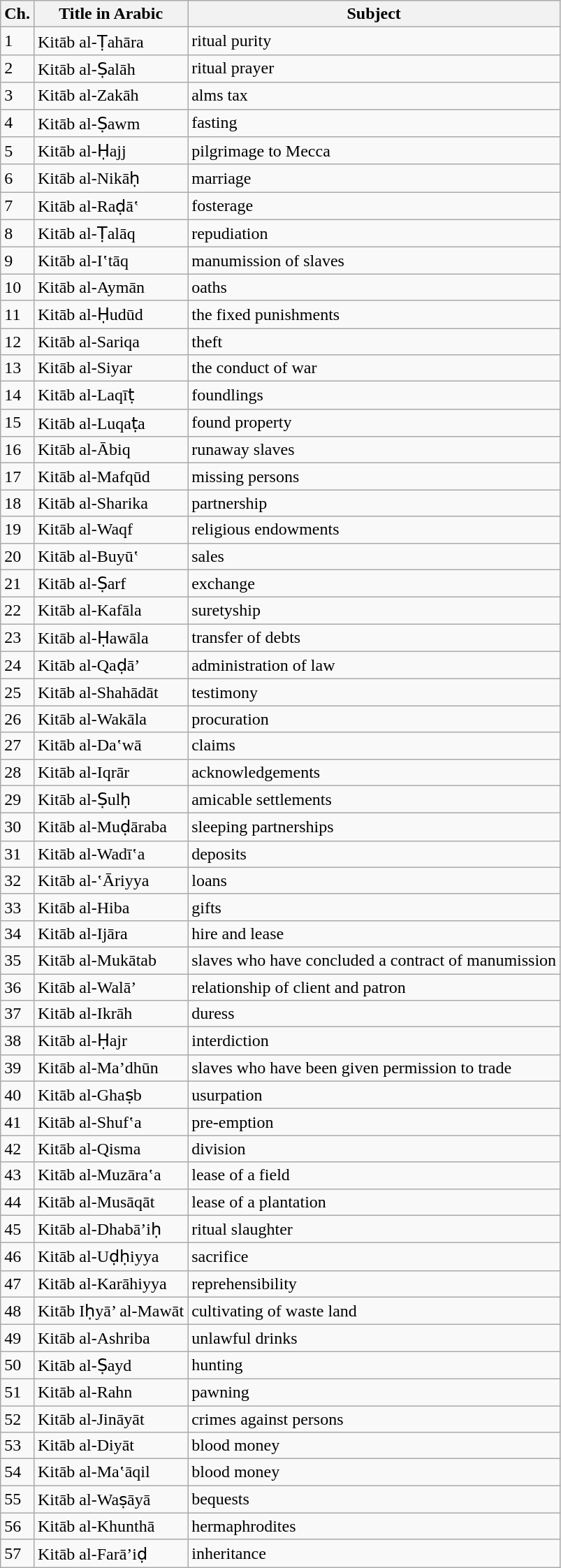<table class="wikitable">
<tr>
<th>Ch.</th>
<th>Title in Arabic</th>
<th>Subject</th>
</tr>
<tr>
<td>1</td>
<td>Kitāb al-Ṭahāra</td>
<td>ritual purity</td>
</tr>
<tr>
<td>2</td>
<td>Kitāb al-Ṣalāh</td>
<td>ritual prayer</td>
</tr>
<tr>
<td>3</td>
<td>Kitāb al-Zakāh</td>
<td>alms tax</td>
</tr>
<tr>
<td>4</td>
<td>Kitāb al-Ṣawm</td>
<td>fasting</td>
</tr>
<tr>
<td>5</td>
<td>Kitāb al-Ḥajj</td>
<td>pilgrimage to Mecca</td>
</tr>
<tr>
<td>6</td>
<td>Kitāb al-Nikāḥ</td>
<td>marriage</td>
</tr>
<tr>
<td>7</td>
<td>Kitāb al-Raḍā‛</td>
<td>fosterage</td>
</tr>
<tr>
<td>8</td>
<td>Kitāb al-Ṭalāq</td>
<td>repudiation</td>
</tr>
<tr>
<td>9</td>
<td>Kitāb al-I‛tāq</td>
<td>manumission of slaves</td>
</tr>
<tr>
<td>10</td>
<td>Kitāb al-Aymān</td>
<td>oaths</td>
</tr>
<tr>
<td>11</td>
<td>Kitāb al-Ḥudūd</td>
<td>the fixed punishments</td>
</tr>
<tr>
<td>12</td>
<td>Kitāb al-Sariqa</td>
<td>theft</td>
</tr>
<tr>
<td>13</td>
<td>Kitāb al-Siyar</td>
<td>the conduct of war</td>
</tr>
<tr>
<td>14</td>
<td>Kitāb al-Laqīṭ</td>
<td>foundlings</td>
</tr>
<tr>
<td>15</td>
<td>Kitāb al-Luqaṭa</td>
<td>found property</td>
</tr>
<tr>
<td>16</td>
<td>Kitāb al-Ābiq</td>
<td>runaway slaves</td>
</tr>
<tr>
<td>17</td>
<td>Kitāb al-Mafqūd</td>
<td>missing persons</td>
</tr>
<tr>
<td>18</td>
<td>Kitāb al-Sharika</td>
<td>partnership</td>
</tr>
<tr>
<td>19</td>
<td>Kitāb al-Waqf</td>
<td>religious endowments</td>
</tr>
<tr>
<td>20</td>
<td>Kitāb al-Buyū‛</td>
<td>sales</td>
</tr>
<tr>
<td>21</td>
<td>Kitāb al-Ṣarf</td>
<td>exchange</td>
</tr>
<tr>
<td>22</td>
<td>Kitāb al-Kafāla</td>
<td>suretyship</td>
</tr>
<tr>
<td>23</td>
<td>Kitāb al-Ḥawāla</td>
<td>transfer of debts</td>
</tr>
<tr>
<td>24</td>
<td>Kitāb al-Qaḍā’</td>
<td>administration of law</td>
</tr>
<tr>
<td>25</td>
<td>Kitāb al-Shahādāt</td>
<td>testimony</td>
</tr>
<tr>
<td>26</td>
<td>Kitāb al-Wakāla</td>
<td>procuration</td>
</tr>
<tr>
<td>27</td>
<td>Kitāb al-Da‛wā</td>
<td>claims</td>
</tr>
<tr>
<td>28</td>
<td>Kitāb al-Iqrār</td>
<td>acknowledgements</td>
</tr>
<tr>
<td>29</td>
<td>Kitāb al-Ṣulḥ</td>
<td>amicable settlements</td>
</tr>
<tr>
<td>30</td>
<td>Kitāb al-Muḍāraba</td>
<td>sleeping partnerships</td>
</tr>
<tr>
<td>31</td>
<td>Kitāb al-Wadī‛a</td>
<td>deposits</td>
</tr>
<tr>
<td>32</td>
<td>Kitāb al-‛Āriyya</td>
<td>loans</td>
</tr>
<tr>
<td>33</td>
<td>Kitāb al-Hiba</td>
<td>gifts</td>
</tr>
<tr>
<td>34</td>
<td>Kitāb al-Ijāra</td>
<td>hire and lease</td>
</tr>
<tr>
<td>35</td>
<td>Kitāb al-Mukātab</td>
<td>slaves who have concluded a contract of manumission</td>
</tr>
<tr>
<td>36</td>
<td>Kitāb al-Walā’</td>
<td>relationship of client and patron</td>
</tr>
<tr>
<td>37</td>
<td>Kitāb al-Ikrāh</td>
<td>duress</td>
</tr>
<tr>
<td>38</td>
<td>Kitāb al-Ḥajr</td>
<td>interdiction</td>
</tr>
<tr>
<td>39</td>
<td>Kitāb al-Ma’dhūn</td>
<td>slaves who have been given permission to trade</td>
</tr>
<tr>
<td>40</td>
<td>Kitāb al-Ghaṣb</td>
<td>usurpation</td>
</tr>
<tr>
<td>41</td>
<td>Kitāb al-Shuf‛a</td>
<td>pre-emption</td>
</tr>
<tr>
<td>42</td>
<td>Kitāb al-Qisma</td>
<td>division</td>
</tr>
<tr>
<td>43</td>
<td>Kitāb al-Muzāra‛a</td>
<td>lease of a field</td>
</tr>
<tr>
<td>44</td>
<td>Kitāb al-Musāqāt</td>
<td>lease of a plantation</td>
</tr>
<tr>
<td>45</td>
<td>Kitāb al-Dhabā’iḥ</td>
<td>ritual slaughter</td>
</tr>
<tr>
<td>46</td>
<td>Kitāb al-Uḍḥiyya</td>
<td>sacrifice</td>
</tr>
<tr>
<td>47</td>
<td>Kitāb al-Karāhiyya</td>
<td>reprehensibility</td>
</tr>
<tr>
<td>48</td>
<td>Kitāb Iḥyā’ al-Mawāt</td>
<td>cultivating of waste land</td>
</tr>
<tr>
<td>49</td>
<td>Kitāb al-Ashriba</td>
<td>unlawful drinks</td>
</tr>
<tr>
<td>50</td>
<td>Kitāb al-Ṣayd</td>
<td>hunting</td>
</tr>
<tr>
<td>51</td>
<td>Kitāb al-Rahn</td>
<td>pawning</td>
</tr>
<tr>
<td>52</td>
<td>Kitāb al-Jināyāt</td>
<td>crimes against persons</td>
</tr>
<tr>
<td>53</td>
<td>Kitāb al-Diyāt</td>
<td>blood money</td>
</tr>
<tr>
<td>54</td>
<td>Kitāb al-Ma‛āqil</td>
<td>blood money</td>
</tr>
<tr>
<td>55</td>
<td>Kitāb al-Waṣāyā</td>
<td>bequests</td>
</tr>
<tr>
<td>56</td>
<td>Kitāb al-Khunthā</td>
<td>hermaphrodites</td>
</tr>
<tr>
<td>57</td>
<td>Kitāb al-Farā’iḍ</td>
<td>inheritance</td>
</tr>
</table>
